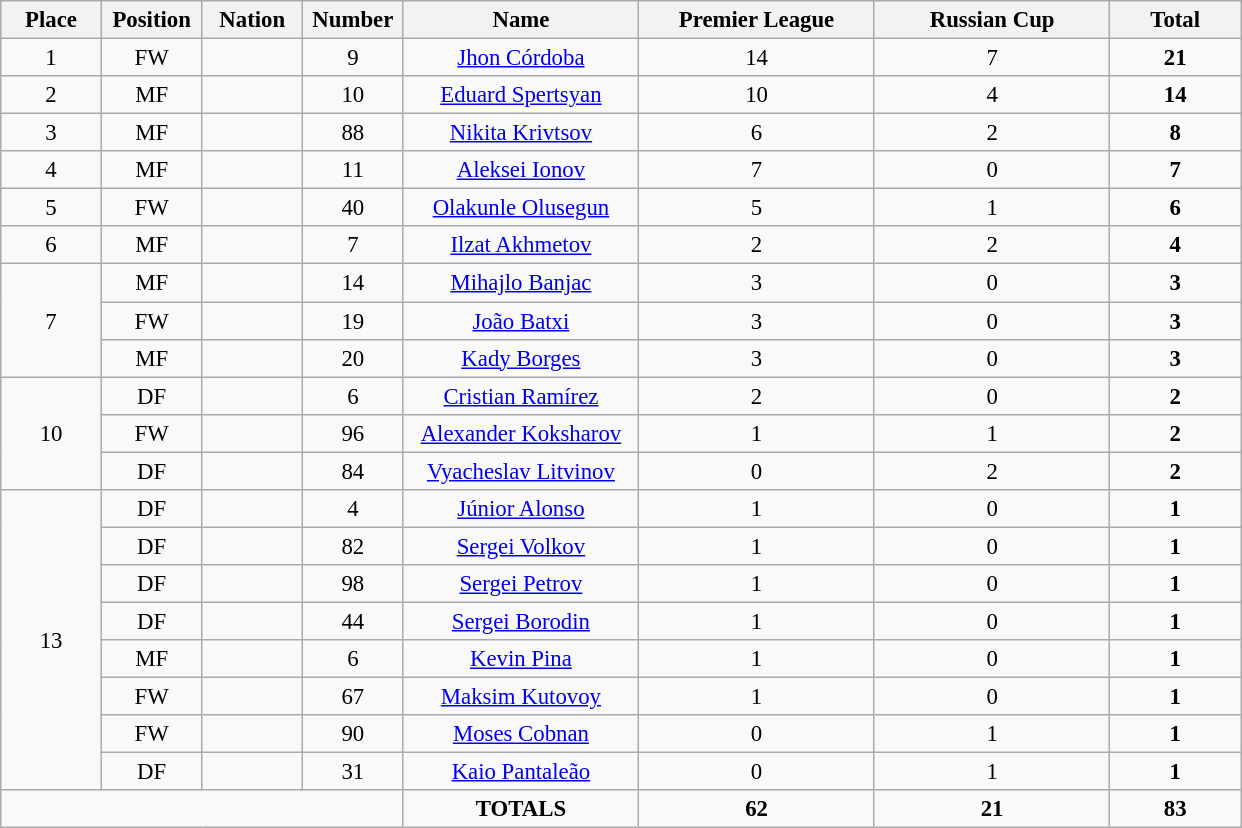<table class="wikitable" style="font-size: 95%; text-align: center;">
<tr>
<th width=60>Place</th>
<th width=60>Position</th>
<th width=60>Nation</th>
<th width=60>Number</th>
<th width=150>Name</th>
<th width=150>Premier League</th>
<th width=150>Russian Cup</th>
<th width=80><strong>Total</strong></th>
</tr>
<tr>
<td>1</td>
<td>FW</td>
<td></td>
<td>9</td>
<td><a href='#'>Jhon Córdoba</a></td>
<td>14</td>
<td>7</td>
<td><strong>21</strong></td>
</tr>
<tr>
<td>2</td>
<td>MF</td>
<td></td>
<td>10</td>
<td><a href='#'>Eduard Spertsyan</a></td>
<td>10</td>
<td>4</td>
<td><strong>14</strong></td>
</tr>
<tr>
<td>3</td>
<td>MF</td>
<td></td>
<td>88</td>
<td><a href='#'>Nikita Krivtsov</a></td>
<td>6</td>
<td>2</td>
<td><strong>8</strong></td>
</tr>
<tr>
<td>4</td>
<td>MF</td>
<td></td>
<td>11</td>
<td><a href='#'>Aleksei Ionov</a></td>
<td>7</td>
<td>0</td>
<td><strong>7</strong></td>
</tr>
<tr>
<td>5</td>
<td>FW</td>
<td></td>
<td>40</td>
<td><a href='#'>Olakunle Olusegun</a></td>
<td>5</td>
<td>1</td>
<td><strong>6</strong></td>
</tr>
<tr>
<td>6</td>
<td>MF</td>
<td></td>
<td>7</td>
<td><a href='#'>Ilzat Akhmetov</a></td>
<td>2</td>
<td>2</td>
<td><strong>4</strong></td>
</tr>
<tr>
<td rowspan="3">7</td>
<td>MF</td>
<td></td>
<td>14</td>
<td><a href='#'>Mihajlo Banjac</a></td>
<td>3</td>
<td>0</td>
<td><strong>3</strong></td>
</tr>
<tr>
<td>FW</td>
<td></td>
<td>19</td>
<td><a href='#'>João Batxi</a></td>
<td>3</td>
<td>0</td>
<td><strong>3</strong></td>
</tr>
<tr>
<td>MF</td>
<td></td>
<td>20</td>
<td><a href='#'>Kady Borges</a></td>
<td>3</td>
<td>0</td>
<td><strong>3</strong></td>
</tr>
<tr>
<td rowspan="3">10</td>
<td>DF</td>
<td></td>
<td>6</td>
<td><a href='#'>Cristian Ramírez</a></td>
<td>2</td>
<td>0</td>
<td><strong>2</strong></td>
</tr>
<tr>
<td>FW</td>
<td></td>
<td>96</td>
<td><a href='#'>Alexander Koksharov</a></td>
<td>1</td>
<td>1</td>
<td><strong>2</strong></td>
</tr>
<tr>
<td>DF</td>
<td></td>
<td>84</td>
<td><a href='#'>Vyacheslav Litvinov</a></td>
<td>0</td>
<td>2</td>
<td><strong>2</strong></td>
</tr>
<tr>
<td rowspan="8">13</td>
<td>DF</td>
<td></td>
<td>4</td>
<td><a href='#'>Júnior Alonso</a></td>
<td>1</td>
<td>0</td>
<td><strong>1</strong></td>
</tr>
<tr>
<td>DF</td>
<td></td>
<td>82</td>
<td><a href='#'>Sergei Volkov</a></td>
<td>1</td>
<td>0</td>
<td><strong>1</strong></td>
</tr>
<tr>
<td>DF</td>
<td></td>
<td>98</td>
<td><a href='#'>Sergei Petrov</a></td>
<td>1</td>
<td>0</td>
<td><strong>1</strong></td>
</tr>
<tr>
<td>DF</td>
<td></td>
<td>44</td>
<td><a href='#'>Sergei Borodin</a></td>
<td>1</td>
<td>0</td>
<td><strong>1</strong></td>
</tr>
<tr>
<td>MF</td>
<td></td>
<td>6</td>
<td><a href='#'>Kevin Pina</a></td>
<td>1</td>
<td>0</td>
<td><strong>1</strong></td>
</tr>
<tr>
<td>FW</td>
<td></td>
<td>67</td>
<td><a href='#'>Maksim Kutovoy</a></td>
<td>1</td>
<td>0</td>
<td><strong>1</strong></td>
</tr>
<tr>
<td>FW</td>
<td></td>
<td>90</td>
<td><a href='#'>Moses Cobnan</a></td>
<td>0</td>
<td>1</td>
<td><strong>1</strong></td>
</tr>
<tr>
<td>DF</td>
<td></td>
<td>31</td>
<td><a href='#'>Kaio Pantaleão</a></td>
<td>0</td>
<td>1</td>
<td><strong>1</strong></td>
</tr>
<tr>
<td colspan="4"></td>
<td><strong>TOTALS</strong></td>
<td><strong>62</strong></td>
<td><strong>21</strong></td>
<td><strong>83</strong></td>
</tr>
</table>
